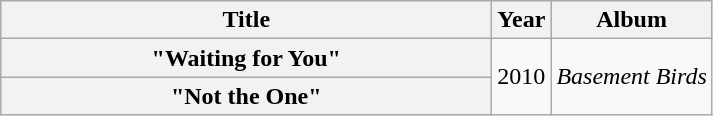<table class="wikitable plainrowheaders" style="text-align:center;">
<tr>
<th scope="col" style="width:20em;">Title</th>
<th scope="col">Year</th>
<th scope="col">Album</th>
</tr>
<tr>
<th scope="row">"Waiting for You"</th>
<td rowspan="2">2010</td>
<td rowspan="2"><em>Basement Birds</em></td>
</tr>
<tr>
<th scope="row">"Not the One"</th>
</tr>
</table>
